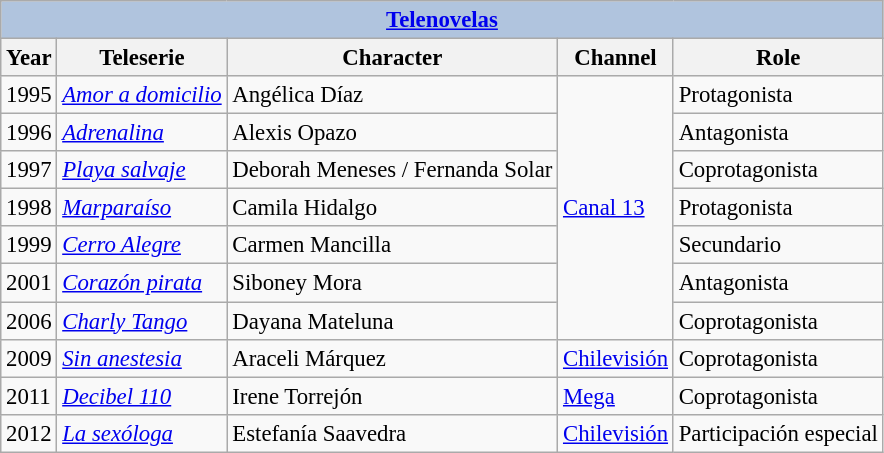<table class="wikitable" style="font-size: 95%;">
<tr>
<th colspan="5" style="background: LightSteelBlue;"><a href='#'>Telenovelas</a></th>
</tr>
<tr>
<th>Year</th>
<th>Teleserie</th>
<th>Character</th>
<th>Channel</th>
<th>Role</th>
</tr>
<tr>
<td>1995</td>
<td><em><a href='#'>Amor a domicilio</a></em></td>
<td>Angélica Díaz</td>
<td rowspan="7"><a href='#'>Canal 13</a></td>
<td>Protagonista</td>
</tr>
<tr>
<td>1996</td>
<td><em><a href='#'>Adrenalina</a></em></td>
<td>Alexis Opazo</td>
<td>Antagonista</td>
</tr>
<tr>
<td>1997</td>
<td><em><a href='#'>Playa salvaje</a></em></td>
<td>Deborah Meneses / Fernanda Solar</td>
<td>Coprotagonista</td>
</tr>
<tr>
<td>1998</td>
<td><em><a href='#'>Marparaíso</a></em></td>
<td>Camila Hidalgo</td>
<td>Protagonista</td>
</tr>
<tr>
<td>1999</td>
<td><em><a href='#'>Cerro Alegre</a></em></td>
<td>Carmen Mancilla</td>
<td>Secundario</td>
</tr>
<tr>
<td>2001</td>
<td><em><a href='#'>Corazón pirata</a></em></td>
<td>Siboney Mora</td>
<td>Antagonista</td>
</tr>
<tr>
<td>2006</td>
<td><em><a href='#'>Charly Tango</a></em></td>
<td>Dayana Mateluna</td>
<td>Coprotagonista</td>
</tr>
<tr>
<td>2009</td>
<td><em><a href='#'>Sin anestesia</a></em></td>
<td>Araceli Márquez</td>
<td><a href='#'>Chilevisión</a></td>
<td>Coprotagonista</td>
</tr>
<tr>
<td>2011</td>
<td><em><a href='#'>Decibel 110</a></em></td>
<td>Irene Torrejón</td>
<td><a href='#'>Mega</a></td>
<td>Coprotagonista</td>
</tr>
<tr>
<td>2012</td>
<td><em><a href='#'>La sexóloga</a></em></td>
<td>Estefanía Saavedra</td>
<td><a href='#'>Chilevisión</a></td>
<td>Participación especial</td>
</tr>
</table>
